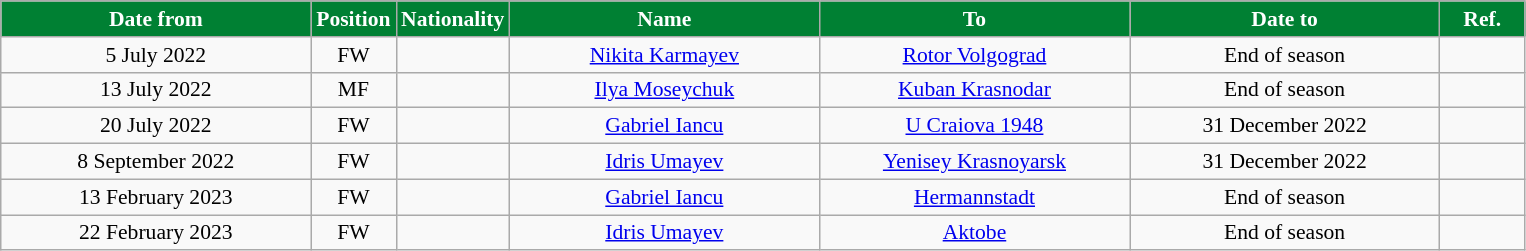<table class="wikitable" style="text-align:center; font-size:90%; ">
<tr>
<th style="background:#008033; color:white; width:200px;">Date from</th>
<th style="background:#008033; color:white; width:50px;">Position</th>
<th style="background:#008033; color:white; width:50px;">Nationality</th>
<th style="background:#008033; color:white; width:200px;">Name</th>
<th style="background:#008033; color:white; width:200px;">To</th>
<th style="background:#008033; color:white; width:200px;">Date to</th>
<th style="background:#008033; color:white; width:50px;">Ref.</th>
</tr>
<tr>
<td>5 July 2022</td>
<td>FW</td>
<td></td>
<td><a href='#'>Nikita Karmayev</a></td>
<td><a href='#'>Rotor Volgograd</a></td>
<td>End of season</td>
<td></td>
</tr>
<tr>
<td>13 July 2022</td>
<td>MF</td>
<td></td>
<td><a href='#'>Ilya Moseychuk</a></td>
<td><a href='#'>Kuban Krasnodar</a></td>
<td>End of season</td>
<td></td>
</tr>
<tr>
<td>20 July 2022</td>
<td>FW</td>
<td></td>
<td><a href='#'>Gabriel Iancu</a></td>
<td><a href='#'>U Craiova 1948</a></td>
<td>31 December 2022</td>
<td></td>
</tr>
<tr>
<td>8 September 2022</td>
<td>FW</td>
<td></td>
<td><a href='#'>Idris Umayev</a></td>
<td><a href='#'>Yenisey Krasnoyarsk</a></td>
<td>31 December 2022</td>
<td></td>
</tr>
<tr>
<td>13 February 2023</td>
<td>FW</td>
<td></td>
<td><a href='#'>Gabriel Iancu</a></td>
<td><a href='#'>Hermannstadt</a></td>
<td>End of season</td>
<td></td>
</tr>
<tr>
<td>22 February 2023</td>
<td>FW</td>
<td></td>
<td><a href='#'>Idris Umayev</a></td>
<td><a href='#'>Aktobe</a></td>
<td>End of season</td>
<td></td>
</tr>
</table>
